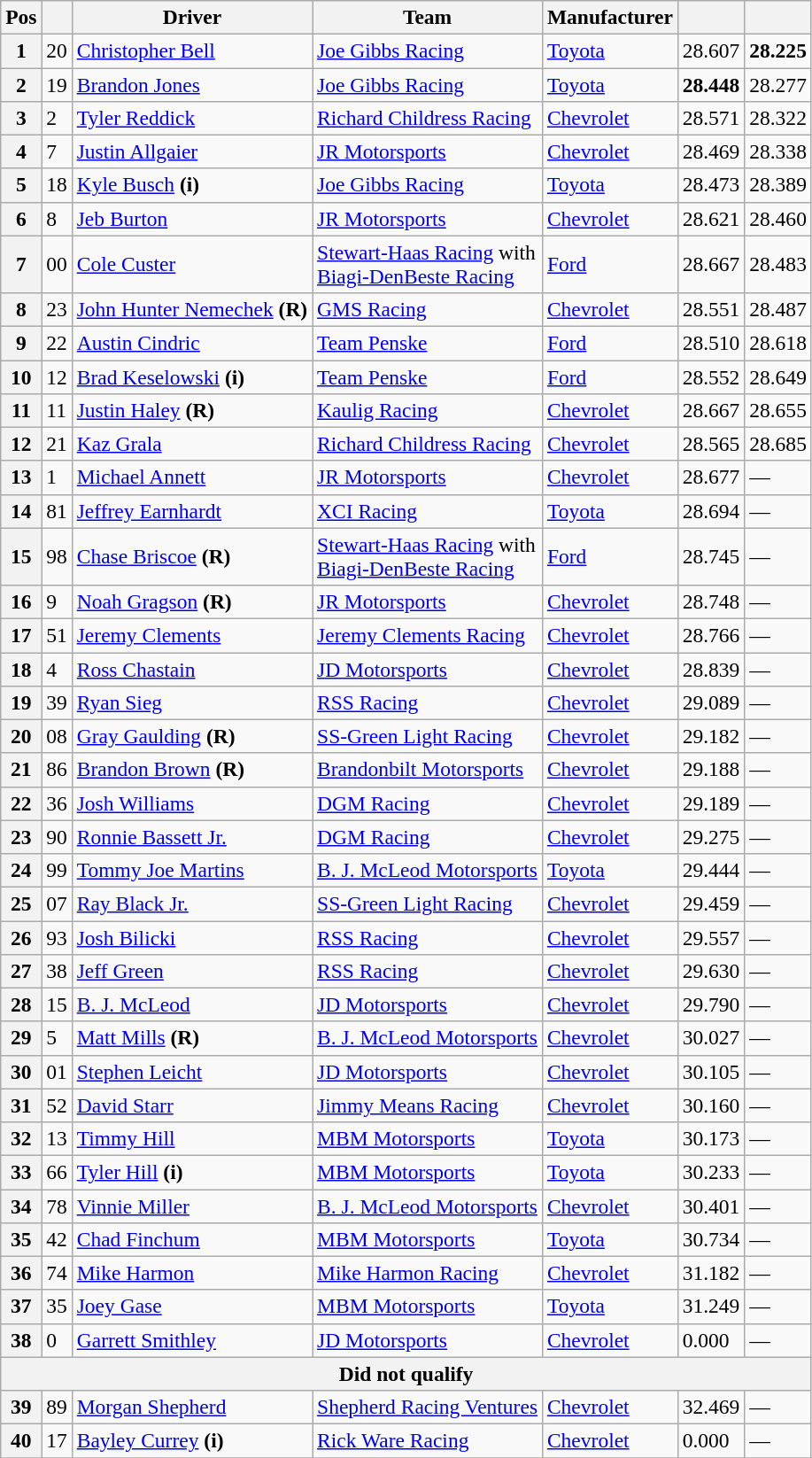<table class="wikitable" style="font-size:98%">
<tr>
<th>Pos</th>
<th></th>
<th>Driver</th>
<th>Team</th>
<th>Manufacturer</th>
<th></th>
<th></th>
</tr>
<tr>
<th>1</th>
<td>20</td>
<td><a href='#'>Christopher Bell</a></td>
<td><a href='#'>Joe Gibbs Racing</a></td>
<td><a href='#'>Toyota</a></td>
<td>28.607</td>
<td><strong>28.225</strong></td>
</tr>
<tr>
<th>2</th>
<td>19</td>
<td><a href='#'>Brandon Jones</a></td>
<td><a href='#'>Joe Gibbs Racing</a></td>
<td><a href='#'>Toyota</a></td>
<td><strong>28.448</strong></td>
<td>28.277</td>
</tr>
<tr>
<th>3</th>
<td>2</td>
<td><a href='#'>Tyler Reddick</a></td>
<td><a href='#'>Richard Childress Racing</a></td>
<td><a href='#'>Chevrolet</a></td>
<td>28.571</td>
<td>28.322</td>
</tr>
<tr>
<th>4</th>
<td>7</td>
<td><a href='#'>Justin Allgaier</a></td>
<td><a href='#'>JR Motorsports</a></td>
<td><a href='#'>Chevrolet</a></td>
<td>28.469</td>
<td>28.338</td>
</tr>
<tr>
<th>5</th>
<td>18</td>
<td><a href='#'>Kyle Busch</a> <strong>(i)</strong></td>
<td><a href='#'>Joe Gibbs Racing</a></td>
<td><a href='#'>Toyota</a></td>
<td>28.473</td>
<td>28.389</td>
</tr>
<tr>
<th>6</th>
<td>8</td>
<td><a href='#'>Jeb Burton</a></td>
<td><a href='#'>JR Motorsports</a></td>
<td><a href='#'>Chevrolet</a></td>
<td>28.621</td>
<td>28.460</td>
</tr>
<tr>
<th>7</th>
<td>00</td>
<td><a href='#'>Cole Custer</a></td>
<td><a href='#'>Stewart-Haas Racing</a> with <br> <a href='#'>Biagi-DenBeste Racing</a></td>
<td><a href='#'>Ford</a></td>
<td>28.667</td>
<td>28.483</td>
</tr>
<tr>
<th>8</th>
<td>23</td>
<td><a href='#'>John Hunter Nemechek</a> <strong>(R)</strong></td>
<td><a href='#'>GMS Racing</a></td>
<td><a href='#'>Chevrolet</a></td>
<td>28.551</td>
<td>28.487</td>
</tr>
<tr>
<th>9</th>
<td>22</td>
<td><a href='#'>Austin Cindric</a></td>
<td><a href='#'>Team Penske</a></td>
<td><a href='#'>Ford</a></td>
<td>28.510</td>
<td>28.618</td>
</tr>
<tr>
<th>10</th>
<td>12</td>
<td><a href='#'>Brad Keselowski</a> <strong>(i)</strong></td>
<td><a href='#'>Team Penske</a></td>
<td><a href='#'>Ford</a></td>
<td>28.552</td>
<td>28.649</td>
</tr>
<tr>
<th>11</th>
<td>11</td>
<td><a href='#'>Justin Haley</a> <strong>(R)</strong></td>
<td><a href='#'>Kaulig Racing</a></td>
<td><a href='#'>Chevrolet</a></td>
<td>28.667</td>
<td>28.655</td>
</tr>
<tr>
<th>12</th>
<td>21</td>
<td><a href='#'>Kaz Grala</a></td>
<td><a href='#'>Richard Childress Racing</a></td>
<td><a href='#'>Chevrolet</a></td>
<td>28.565</td>
<td>28.685</td>
</tr>
<tr>
<th>13</th>
<td>1</td>
<td><a href='#'>Michael Annett</a></td>
<td><a href='#'>JR Motorsports</a></td>
<td><a href='#'>Chevrolet</a></td>
<td>28.677</td>
<td>—</td>
</tr>
<tr>
<th>14</th>
<td>81</td>
<td><a href='#'>Jeffrey Earnhardt</a></td>
<td><a href='#'>XCI Racing</a></td>
<td><a href='#'>Toyota</a></td>
<td>28.694</td>
<td>—</td>
</tr>
<tr>
<th>15</th>
<td>98</td>
<td><a href='#'>Chase Briscoe</a> <strong>(R)</strong></td>
<td><a href='#'>Stewart-Haas Racing</a> with <br> <a href='#'>Biagi-DenBeste Racing</a></td>
<td><a href='#'>Ford</a></td>
<td>28.745</td>
<td>—</td>
</tr>
<tr>
<th>16</th>
<td>9</td>
<td><a href='#'>Noah Gragson</a> <strong>(R)</strong></td>
<td><a href='#'>JR Motorsports</a></td>
<td><a href='#'>Chevrolet</a></td>
<td>28.748</td>
<td>—</td>
</tr>
<tr>
<th>17</th>
<td>51</td>
<td><a href='#'>Jeremy Clements</a></td>
<td><a href='#'>Jeremy Clements Racing</a></td>
<td><a href='#'>Chevrolet</a></td>
<td>28.766</td>
<td>—</td>
</tr>
<tr>
<th>18</th>
<td>4</td>
<td><a href='#'>Ross Chastain</a></td>
<td><a href='#'>JD Motorsports</a></td>
<td><a href='#'>Chevrolet</a></td>
<td>28.839</td>
<td>—</td>
</tr>
<tr>
<th>19</th>
<td>39</td>
<td><a href='#'>Ryan Sieg</a></td>
<td><a href='#'>RSS Racing</a></td>
<td><a href='#'>Chevrolet</a></td>
<td>29.089</td>
<td>—</td>
</tr>
<tr>
<th>20</th>
<td>08</td>
<td><a href='#'>Gray Gaulding</a> <strong>(R)</strong></td>
<td><a href='#'>SS-Green Light Racing</a></td>
<td><a href='#'>Chevrolet</a></td>
<td>29.182</td>
<td>—</td>
</tr>
<tr>
<th>21</th>
<td>86</td>
<td><a href='#'>Brandon Brown</a> <strong>(R)</strong></td>
<td><a href='#'>Brandonbilt Motorsports</a></td>
<td><a href='#'>Chevrolet</a></td>
<td>29.188</td>
<td>—</td>
</tr>
<tr>
<th>22</th>
<td>36</td>
<td><a href='#'>Josh Williams</a></td>
<td><a href='#'>DGM Racing</a></td>
<td><a href='#'>Chevrolet</a></td>
<td>29.189</td>
<td>—</td>
</tr>
<tr>
<th>23</th>
<td>90</td>
<td><a href='#'>Ronnie Bassett Jr.</a></td>
<td><a href='#'>DGM Racing</a></td>
<td><a href='#'>Chevrolet</a></td>
<td>29.275</td>
<td>—</td>
</tr>
<tr>
<th>24</th>
<td>99</td>
<td><a href='#'>Tommy Joe Martins</a></td>
<td><a href='#'>B. J. McLeod Motorsports</a></td>
<td><a href='#'>Toyota</a></td>
<td>29.444</td>
<td>—</td>
</tr>
<tr>
<th>25</th>
<td>07</td>
<td><a href='#'>Ray Black Jr.</a></td>
<td><a href='#'>SS-Green Light Racing</a></td>
<td><a href='#'>Chevrolet</a></td>
<td>29.459</td>
<td>—</td>
</tr>
<tr>
<th>26</th>
<td>93</td>
<td><a href='#'>Josh Bilicki</a></td>
<td><a href='#'>RSS Racing</a></td>
<td><a href='#'>Chevrolet</a></td>
<td>29.557</td>
<td>—</td>
</tr>
<tr>
<th>27</th>
<td>38</td>
<td><a href='#'>Jeff Green</a></td>
<td><a href='#'>RSS Racing</a></td>
<td><a href='#'>Chevrolet</a></td>
<td>29.630</td>
<td>—</td>
</tr>
<tr>
<th>28</th>
<td>15</td>
<td><a href='#'>B. J. McLeod</a></td>
<td><a href='#'>JD Motorsports</a></td>
<td><a href='#'>Chevrolet</a></td>
<td>29.790</td>
<td>—</td>
</tr>
<tr>
<th>29</th>
<td>5</td>
<td><a href='#'>Matt Mills</a> <strong>(R)</strong></td>
<td><a href='#'>B. J. McLeod Motorsports</a></td>
<td><a href='#'>Chevrolet</a></td>
<td>30.027</td>
<td>—</td>
</tr>
<tr>
<th>30</th>
<td>01</td>
<td><a href='#'>Stephen Leicht</a></td>
<td><a href='#'>JD Motorsports</a></td>
<td><a href='#'>Chevrolet</a></td>
<td>30.105</td>
<td>—</td>
</tr>
<tr>
<th>31</th>
<td>52</td>
<td><a href='#'>David Starr</a></td>
<td><a href='#'>Jimmy Means Racing</a></td>
<td><a href='#'>Chevrolet</a></td>
<td>30.160</td>
<td>—</td>
</tr>
<tr>
<th>32</th>
<td>13</td>
<td><a href='#'>Timmy Hill</a></td>
<td><a href='#'>MBM Motorsports</a></td>
<td><a href='#'>Toyota</a></td>
<td>30.173</td>
<td>—</td>
</tr>
<tr>
<th>33</th>
<td>66</td>
<td><a href='#'>Tyler Hill</a> <strong>(i)</strong></td>
<td><a href='#'>MBM Motorsports</a></td>
<td><a href='#'>Toyota</a></td>
<td>30.233</td>
<td>—</td>
</tr>
<tr>
<th>34</th>
<td>78</td>
<td><a href='#'>Vinnie Miller</a></td>
<td><a href='#'>B. J. McLeod Motorsports</a></td>
<td><a href='#'>Chevrolet</a></td>
<td>30.401</td>
<td>—</td>
</tr>
<tr>
<th>35</th>
<td>42</td>
<td><a href='#'>Chad Finchum</a></td>
<td><a href='#'>MBM Motorsports</a></td>
<td><a href='#'>Toyota</a></td>
<td>30.734</td>
<td>—</td>
</tr>
<tr>
<th>36</th>
<td>74</td>
<td><a href='#'>Mike Harmon</a></td>
<td><a href='#'>Mike Harmon Racing</a></td>
<td><a href='#'>Chevrolet</a></td>
<td>31.182</td>
<td>—</td>
</tr>
<tr>
<th>37</th>
<td>35</td>
<td><a href='#'>Joey Gase</a></td>
<td><a href='#'>MBM Motorsports</a></td>
<td><a href='#'>Toyota</a></td>
<td>31.249</td>
<td>—</td>
</tr>
<tr>
<th>38</th>
<td>0</td>
<td><a href='#'>Garrett Smithley</a></td>
<td><a href='#'>JD Motorsports</a></td>
<td><a href='#'>Chevrolet</a></td>
<td>0.000</td>
<td>—</td>
</tr>
<tr>
<th colspan="7">Did not qualify</th>
</tr>
<tr>
<th>39</th>
<td>89</td>
<td><a href='#'>Morgan Shepherd</a></td>
<td><a href='#'>Shepherd Racing Ventures</a></td>
<td><a href='#'>Chevrolet</a></td>
<td>32.469</td>
<td>—</td>
</tr>
<tr>
<th>40</th>
<td>17</td>
<td><a href='#'>Bayley Currey</a> <strong>(i)</strong></td>
<td><a href='#'>Rick Ware Racing</a></td>
<td><a href='#'>Chevrolet</a></td>
<td>0.000</td>
<td>—</td>
</tr>
<tr>
</tr>
</table>
